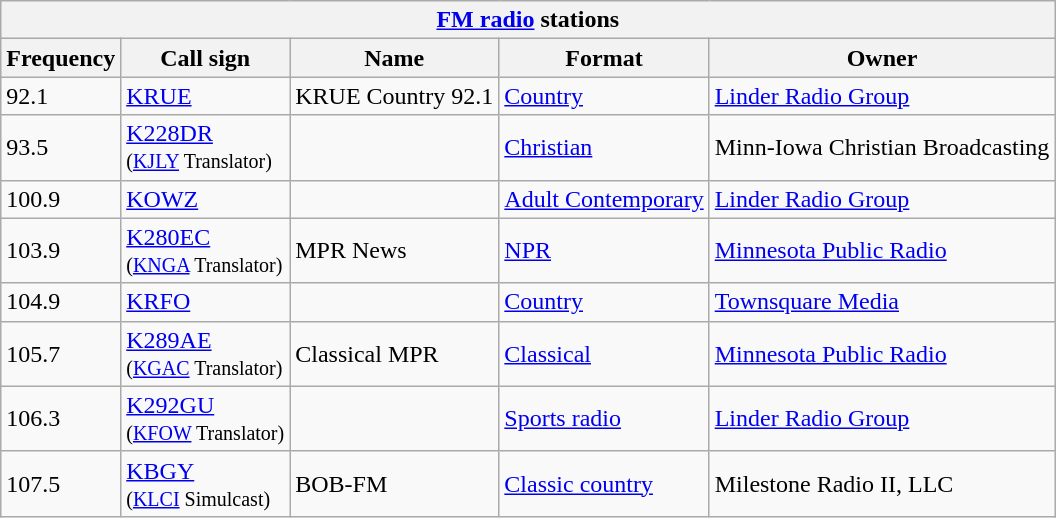<table class="wikitable">
<tr>
<th align="center" colspan="5"><strong><a href='#'>FM radio</a> stations</strong></th>
</tr>
<tr>
<th>Frequency</th>
<th>Call sign</th>
<th>Name</th>
<th>Format</th>
<th>Owner</th>
</tr>
<tr>
<td>92.1</td>
<td><a href='#'>KRUE</a></td>
<td>KRUE Country 92.1</td>
<td><a href='#'>Country</a></td>
<td><a href='#'>Linder Radio Group</a></td>
</tr>
<tr>
<td>93.5</td>
<td><a href='#'>K228DR</a><br><small>(<a href='#'>KJLY</a> Translator)</small></td>
<td></td>
<td><a href='#'>Christian</a></td>
<td>Minn-Iowa Christian Broadcasting</td>
</tr>
<tr>
<td>100.9</td>
<td><a href='#'>KOWZ</a></td>
<td></td>
<td><a href='#'>Adult Contemporary</a></td>
<td><a href='#'>Linder Radio Group</a></td>
</tr>
<tr>
<td>103.9</td>
<td><a href='#'>K280EC</a><br><small>(<a href='#'>KNGA</a> Translator)</small></td>
<td>MPR News</td>
<td><a href='#'>NPR</a></td>
<td><a href='#'>Minnesota Public Radio</a></td>
</tr>
<tr>
<td>104.9</td>
<td><a href='#'>KRFO</a></td>
<td></td>
<td><a href='#'>Country</a></td>
<td><a href='#'>Townsquare Media</a></td>
</tr>
<tr>
<td>105.7</td>
<td><a href='#'>K289AE</a><br><small>(<a href='#'>KGAC</a> Translator)</small></td>
<td>Classical MPR</td>
<td><a href='#'>Classical</a></td>
<td><a href='#'>Minnesota Public Radio</a></td>
</tr>
<tr>
<td>106.3</td>
<td><a href='#'>K292GU</a><br><small>(<a href='#'>KFOW</a> Translator)</small></td>
<td></td>
<td><a href='#'>Sports radio</a></td>
<td><a href='#'>Linder Radio Group</a></td>
</tr>
<tr>
<td>107.5</td>
<td><a href='#'>KBGY</a><br><small>(<a href='#'>KLCI</a> Simulcast)</small></td>
<td>BOB-FM</td>
<td><a href='#'>Classic country</a></td>
<td>Milestone Radio II, LLC</td>
</tr>
</table>
